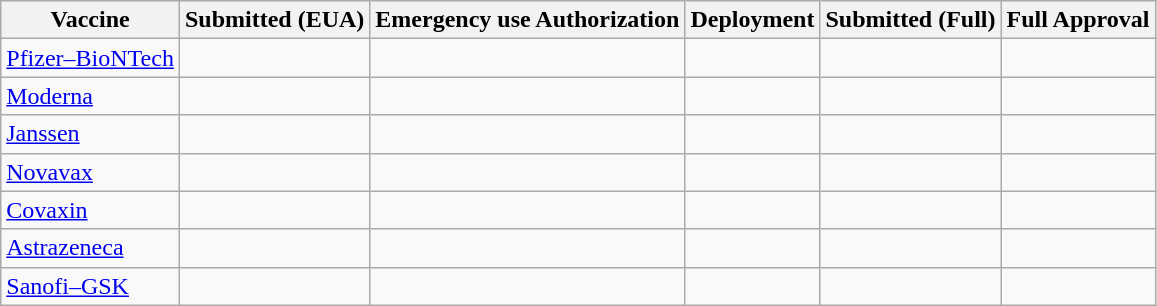<table class="wikitable">
<tr>
<th>Vaccine</th>
<th>Submitted (EUA)</th>
<th>Emergency use Authorization</th>
<th>Deployment</th>
<th>Submitted (Full)</th>
<th>Full Approval</th>
</tr>
<tr>
<td><a href='#'>Pfizer–BioNTech</a></td>
<td></td>
<td></td>
<td></td>
<td></td>
<td></td>
</tr>
<tr>
<td><a href='#'>Moderna</a></td>
<td></td>
<td></td>
<td></td>
<td></td>
<td></td>
</tr>
<tr>
<td><a href='#'>Janssen</a></td>
<td></td>
<td></td>
<td></td>
<td></td>
<td></td>
</tr>
<tr>
<td><a href='#'>Novavax</a></td>
<td></td>
<td></td>
<td></td>
<td></td>
<td></td>
</tr>
<tr>
<td><a href='#'>Covaxin</a></td>
<td></td>
<td></td>
<td></td>
<td></td>
<td></td>
</tr>
<tr>
<td><a href='#'>Astrazeneca</a></td>
<td></td>
<td></td>
<td></td>
<td></td>
<td></td>
</tr>
<tr>
<td><a href='#'>Sanofi–GSK</a></td>
<td></td>
<td></td>
<td></td>
<td></td>
<td></td>
</tr>
</table>
